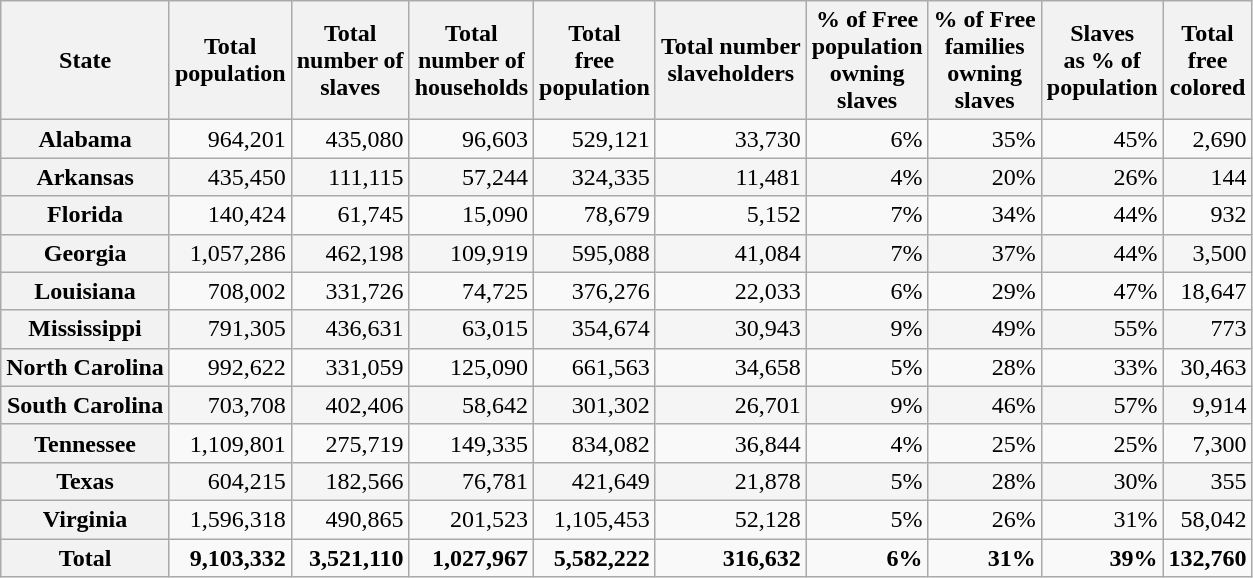<table class="wikitable plainrowheaders sortable" style="clear: both; text-align: right;">
<tr>
<th scope="col">State</th>
<th scope="col">Total<br>population</th>
<th scope="col">Total<br>number of<br>slaves</th>
<th scope="col">Total<br>number of<br>households</th>
<th scope="col">Total<br>free<br>population</th>
<th scope="col">Total number<br>slaveholders</th>
<th scope="col">% of Free<br>population<br>owning<br>slaves</th>
<th scope="col">% of Free<br>families<br>owning<br>slaves</th>
<th scope="col">Slaves<br>as % of<br>population</th>
<th scope="col">Total<br>free<br>colored</th>
</tr>
<tr>
<th scope="row">Alabama</th>
<td>964,201</td>
<td>435,080</td>
<td>96,603</td>
<td>529,121</td>
<td>33,730</td>
<td>6%</td>
<td>35%</td>
<td>45%</td>
<td>2,690</td>
</tr>
<tr style="background: #f5f5f5;">
<th scope="row">Arkansas</th>
<td>435,450</td>
<td>111,115</td>
<td>57,244</td>
<td>324,335</td>
<td>11,481</td>
<td>4%</td>
<td>20%</td>
<td>26%</td>
<td>144</td>
</tr>
<tr>
<th scope="row">Florida</th>
<td>140,424</td>
<td>61,745</td>
<td>15,090</td>
<td>78,679</td>
<td>5,152</td>
<td>7%</td>
<td>34%</td>
<td>44%</td>
<td>932</td>
</tr>
<tr style="background: #f5f5f5;">
<th scope="row">Georgia</th>
<td>1,057,286</td>
<td>462,198</td>
<td>109,919</td>
<td>595,088</td>
<td>41,084</td>
<td>7%</td>
<td>37%</td>
<td>44%</td>
<td>3,500</td>
</tr>
<tr>
<th scope="row">Louisiana</th>
<td>708,002</td>
<td>331,726</td>
<td>74,725</td>
<td>376,276</td>
<td>22,033</td>
<td>6%</td>
<td>29%</td>
<td>47%</td>
<td>18,647</td>
</tr>
<tr style="background: #f5f5f5;">
<th scope="row">Mississippi</th>
<td>791,305</td>
<td>436,631</td>
<td>63,015</td>
<td>354,674</td>
<td>30,943</td>
<td>9%</td>
<td>49%</td>
<td>55%</td>
<td>773</td>
</tr>
<tr>
<th scope="row">North Carolina</th>
<td>992,622</td>
<td>331,059</td>
<td>125,090</td>
<td>661,563</td>
<td>34,658</td>
<td>5%</td>
<td>28%</td>
<td>33%</td>
<td>30,463</td>
</tr>
<tr style="background: #f5f5f5;">
<th scope="row">South Carolina</th>
<td>703,708</td>
<td>402,406</td>
<td>58,642</td>
<td>301,302</td>
<td>26,701</td>
<td>9%</td>
<td>46%</td>
<td>57%</td>
<td>9,914</td>
</tr>
<tr>
<th scope="row">Tennessee</th>
<td>1,109,801</td>
<td>275,719</td>
<td>149,335</td>
<td>834,082</td>
<td>36,844</td>
<td>4%</td>
<td>25%</td>
<td>25%</td>
<td>7,300</td>
</tr>
<tr style="background: #f5f5f5;">
<th scope="row">Texas</th>
<td>604,215</td>
<td>182,566</td>
<td>76,781</td>
<td>421,649</td>
<td>21,878</td>
<td>5%</td>
<td>28%</td>
<td>30%</td>
<td>355</td>
</tr>
<tr>
<th scope="row">Virginia</th>
<td>1,596,318</td>
<td>490,865</td>
<td>201,523</td>
<td>1,105,453</td>
<td>52,128</td>
<td>5%</td>
<td>26%</td>
<td>31%</td>
<td>58,042</td>
</tr>
<tr class="sortbottom" style="background: #f9f9f9; font-weight: bold;">
<th scope="row"><strong>Total</strong></th>
<td>9,103,332</td>
<td>3,521,110</td>
<td>1,027,967</td>
<td>5,582,222</td>
<td>316,632</td>
<td>6%</td>
<td>31%</td>
<td>39%</td>
<td>132,760</td>
</tr>
</table>
